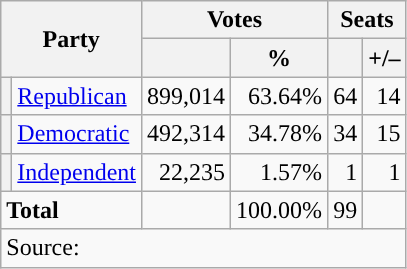<table class="wikitable">
<tr>
<th colspan="2" rowspan="2">Party</th>
<th colspan="2">Votes</th>
<th colspan="3">Seats</th>
</tr>
<tr>
<th></th>
<th>%</th>
<th></th>
<th>+/–</th>
</tr>
<tr>
<th style="background-color:"></th>
<td><a href='#'>Republican</a></td>
<td align="right">899,014</td>
<td align="right">63.64%</td>
<td align="right">64</td>
<td align="right"> 14</td>
</tr>
<tr>
<th style="background-color:"></th>
<td><a href='#'>Democratic</a></td>
<td align="right">492,314</td>
<td align="right">34.78%</td>
<td align="right">34</td>
<td align="right"> 15</td>
</tr>
<tr>
<th style="background-color:"></th>
<td><a href='#'>Independent</a></td>
<td align="right">22,235</td>
<td align="right">1.57%</td>
<td align="right">1</td>
<td align="right"> 1</td>
</tr>
<tr>
<td colspan="2" align="left"><strong>Total</strong></td>
<td align="right"></td>
<td align="right">100.00%</td>
<td align="right">99</td>
<td align="right"></td>
</tr>
<tr>
<td colspan="8">Source: </td>
</tr>
</table>
